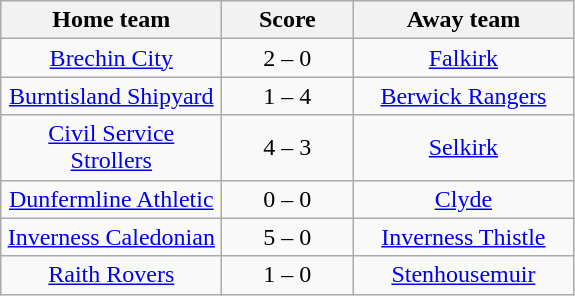<table class="wikitable" style="text-align: center">
<tr>
<th width=140>Home team</th>
<th width=80>Score</th>
<th width=140>Away team</th>
</tr>
<tr>
<td><a href='#'>Brechin City</a></td>
<td>2 – 0</td>
<td><a href='#'>Falkirk</a></td>
</tr>
<tr>
<td><a href='#'>Burntisland Shipyard</a></td>
<td>1 – 4</td>
<td><a href='#'>Berwick Rangers</a></td>
</tr>
<tr>
<td><a href='#'>Civil Service Strollers</a></td>
<td>4 – 3</td>
<td><a href='#'>Selkirk</a></td>
</tr>
<tr>
<td><a href='#'>Dunfermline Athletic</a></td>
<td>0 – 0</td>
<td><a href='#'>Clyde</a></td>
</tr>
<tr>
<td><a href='#'>Inverness Caledonian</a></td>
<td>5 – 0</td>
<td><a href='#'>Inverness Thistle</a></td>
</tr>
<tr>
<td><a href='#'>Raith Rovers</a></td>
<td>1 – 0</td>
<td><a href='#'>Stenhousemuir</a></td>
</tr>
</table>
